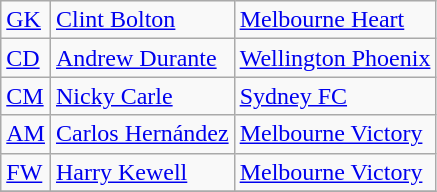<table class="wikitable">
<tr>
<td><a href='#'>GK</a></td>
<td> <a href='#'>Clint Bolton</a></td>
<td><a href='#'>Melbourne Heart</a></td>
</tr>
<tr>
<td><a href='#'>CD</a></td>
<td> <a href='#'>Andrew Durante</a></td>
<td><a href='#'>Wellington Phoenix</a></td>
</tr>
<tr>
<td><a href='#'>CM</a></td>
<td> <a href='#'>Nicky Carle</a></td>
<td><a href='#'>Sydney FC</a></td>
</tr>
<tr>
<td><a href='#'>AM</a></td>
<td> <a href='#'>Carlos Hernández</a></td>
<td><a href='#'>Melbourne Victory</a></td>
</tr>
<tr>
<td><a href='#'>FW</a></td>
<td> <a href='#'>Harry Kewell</a></td>
<td><a href='#'>Melbourne Victory</a></td>
</tr>
<tr>
</tr>
</table>
